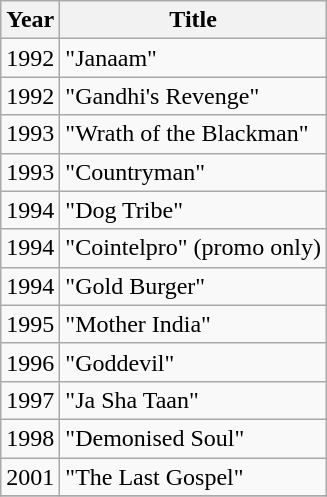<table class="wikitable">
<tr>
<th>Year</th>
<th>Title</th>
</tr>
<tr>
<td>1992</td>
<td>"Janaam"</td>
</tr>
<tr>
<td>1992</td>
<td>"Gandhi's Revenge"</td>
</tr>
<tr>
<td>1993</td>
<td>"Wrath of the Blackman"</td>
</tr>
<tr>
<td>1993</td>
<td>"Countryman"</td>
</tr>
<tr>
<td>1994</td>
<td>"Dog Tribe"</td>
</tr>
<tr>
<td>1994</td>
<td>"Cointelpro" (promo only)</td>
</tr>
<tr>
<td>1994</td>
<td>"Gold Burger"</td>
</tr>
<tr>
<td>1995</td>
<td>"Mother India"</td>
</tr>
<tr>
<td>1996</td>
<td>"Goddevil"</td>
</tr>
<tr>
<td>1997</td>
<td>"Ja Sha Taan"</td>
</tr>
<tr>
<td>1998</td>
<td>"Demonised Soul"</td>
</tr>
<tr>
<td>2001</td>
<td>"The Last Gospel"</td>
</tr>
<tr>
</tr>
</table>
